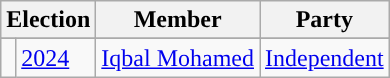<table class="wikitable">
<tr>
<th colspan="2">Election</th>
<th>Member</th>
<th>Party</th>
</tr>
<tr>
</tr>
<tr>
<td style="color:inherit;background-color: "></td>
<td><a href='#'>2024</a></td>
<td><a href='#'>Iqbal Mohamed</a></td>
<td><a href='#'>Independent</a></td>
</tr>
</table>
